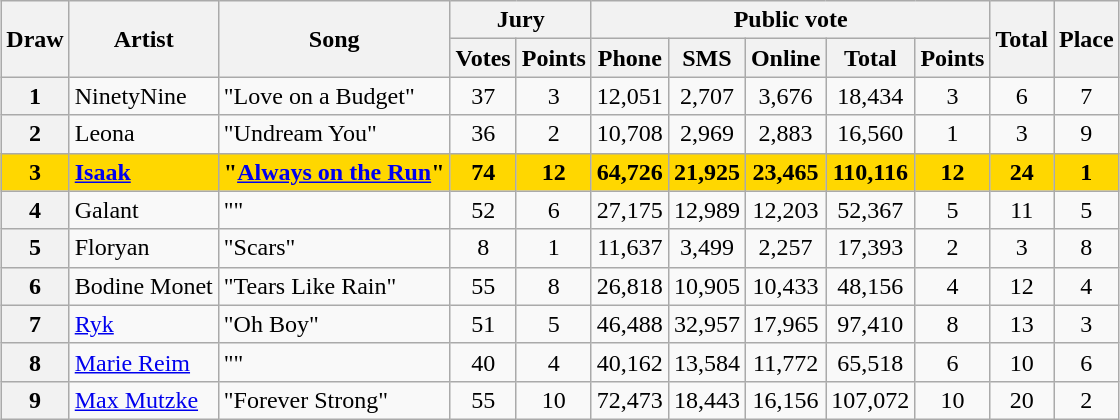<table class="sortable wikitable plainrowheaders" style="margin: 1em auto 1em auto; text-align:center">
<tr>
<th rowspan="2">Draw</th>
<th rowspan="2">Artist</th>
<th rowspan="2">Song</th>
<th colspan="2">Jury</th>
<th colspan="5">Public vote</th>
<th rowspan="2">Total</th>
<th rowspan="2">Place</th>
</tr>
<tr>
<th>Votes</th>
<th>Points</th>
<th>Phone</th>
<th>SMS</th>
<th>Online</th>
<th>Total</th>
<th>Points</th>
</tr>
<tr>
<th scope="row" style="text-align:center;">1</th>
<td align="left">NinetyNine</td>
<td align="left">"Love on a Budget"</td>
<td>37</td>
<td>3</td>
<td>12,051</td>
<td>2,707</td>
<td>3,676</td>
<td>18,434</td>
<td>3</td>
<td>6</td>
<td>7</td>
</tr>
<tr>
<th scope="row" style="text-align:center;">2</th>
<td align="left">Leona</td>
<td align="left">"Undream You"</td>
<td>36</td>
<td>2</td>
<td>10,708</td>
<td>2,969</td>
<td>2,883</td>
<td>16,560</td>
<td>1</td>
<td>3</td>
<td>9</td>
</tr>
<tr style="font-weight:bold; background:gold;">
<th scope="row" style="text-align:center; font-weight:bold; background:gold;">3</th>
<td align="left"><a href='#'>Isaak</a></td>
<td align="left">"<a href='#'>Always on the Run</a>"</td>
<td>74</td>
<td>12</td>
<td>64,726</td>
<td>21,925</td>
<td>23,465</td>
<td>110,116</td>
<td>12</td>
<td>24</td>
<td>1</td>
</tr>
<tr>
<th scope="row" style="text-align:center;">4</th>
<td align="left">Galant</td>
<td align="left">""</td>
<td>52</td>
<td>6</td>
<td>27,175</td>
<td>12,989</td>
<td>12,203</td>
<td>52,367</td>
<td>5</td>
<td>11</td>
<td>5</td>
</tr>
<tr>
<th scope="row" style="text-align:center;">5</th>
<td align="left">Floryan</td>
<td align="left">"Scars"</td>
<td>8</td>
<td>1</td>
<td>11,637</td>
<td>3,499</td>
<td>2,257</td>
<td>17,393</td>
<td>2</td>
<td>3</td>
<td>8</td>
</tr>
<tr>
<th scope="row" style="text-align:center;">6</th>
<td align="left">Bodine Monet</td>
<td align="left">"Tears Like Rain"</td>
<td>55</td>
<td>8</td>
<td>26,818</td>
<td>10,905</td>
<td>10,433</td>
<td>48,156</td>
<td>4</td>
<td>12</td>
<td>4</td>
</tr>
<tr>
<th scope="row" style="text-align:center;">7</th>
<td align="left"><a href='#'>Ryk</a></td>
<td align="left">"Oh Boy"</td>
<td>51</td>
<td>5</td>
<td>46,488</td>
<td>32,957</td>
<td>17,965</td>
<td>97,410</td>
<td>8</td>
<td>13</td>
<td>3</td>
</tr>
<tr>
<th scope="row" style="text-align:center;">8</th>
<td align="left"><a href='#'>Marie Reim</a></td>
<td align="left">""</td>
<td>40</td>
<td>4</td>
<td>40,162</td>
<td>13,584</td>
<td>11,772</td>
<td>65,518</td>
<td>6</td>
<td>10</td>
<td>6</td>
</tr>
<tr>
<th scope="row" style="text-align:center;">9</th>
<td align="left"><a href='#'>Max Mutzke</a></td>
<td align="left">"Forever Strong"</td>
<td>55</td>
<td>10</td>
<td>72,473</td>
<td>18,443</td>
<td>16,156</td>
<td>107,072</td>
<td>10</td>
<td>20</td>
<td>2</td>
</tr>
</table>
